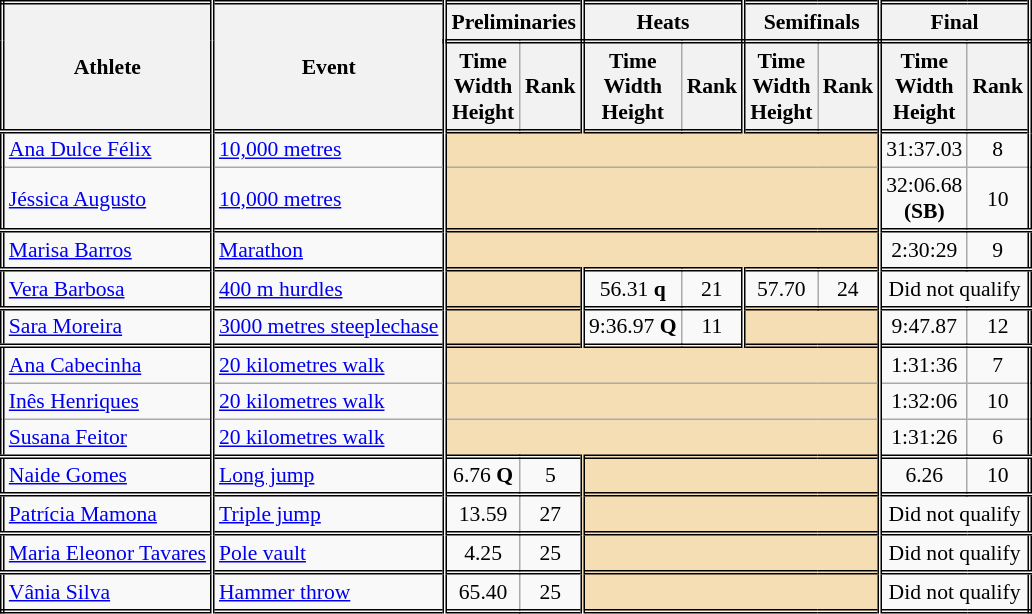<table class=wikitable style="font-size:90%; border: double;">
<tr>
<th rowspan="2" style="border-right:double">Athlete</th>
<th rowspan="2" style="border-right:double">Event</th>
<th colspan="2" style="border-right:double; border-bottom:double;">Preliminaries</th>
<th colspan="2" style="border-right:double; border-bottom:double;">Heats</th>
<th colspan="2" style="border-right:double; border-bottom:double;">Semifinals</th>
<th colspan="2" style="border-right:double; border-bottom:double;">Final</th>
</tr>
<tr>
<th>Time<br>Width<br>Height</th>
<th style="border-right:double">Rank</th>
<th>Time<br>Width<br>Height</th>
<th style="border-right:double">Rank</th>
<th>Time<br>Width<br>Height</th>
<th style="border-right:double">Rank</th>
<th>Time<br>Width<br>Height</th>
<th style="border-right:double">Rank</th>
</tr>
<tr style="border-top: double;">
<td style="border-right:double"><a href='#'>Ana Dulce Félix</a></td>
<td style="border-right:double"><a href='#'>10,000 metres</a></td>
<td style="border-right:double" colspan= 6 bgcolor="wheat"></td>
<td align="center">31:37.03</td>
<td align="center">8</td>
</tr>
<tr>
<td style="border-right:double"><a href='#'>Jéssica Augusto</a></td>
<td style="border-right:double"><a href='#'>10,000 metres</a></td>
<td style="border-right:double" colspan= 6 bgcolor="wheat"></td>
<td align="center">32:06.68<br><strong>(SB)</strong></td>
<td align="center">10</td>
</tr>
<tr style="border-top: double;">
<td style="border-right:double"><a href='#'>Marisa Barros</a></td>
<td style="border-right:double"><a href='#'>Marathon</a></td>
<td style="border-right:double" colspan= 6 bgcolor="wheat"></td>
<td align="center">2:30:29</td>
<td align="center">9</td>
</tr>
<tr style="border-top: double;">
<td style="border-right:double"><a href='#'>Vera Barbosa</a></td>
<td style="border-right:double"><a href='#'>400 m hurdles</a></td>
<td style="border-right:double" colspan= 2 bgcolor="wheat"></td>
<td align="center">56.31 <strong>q</strong></td>
<td style="border-right:double" align="center">21</td>
<td align="center">57.70</td>
<td style="border-right:double" align="center">24</td>
<td colspan="2" align="center">Did not qualify</td>
</tr>
<tr style="border-top: double;">
<td style="border-right:double"><a href='#'>Sara Moreira</a></td>
<td style="border-right:double"><a href='#'>3000 metres steeplechase</a></td>
<td style="border-right:double" colspan= 2 bgcolor="wheat"></td>
<td align="center">9:36.97 <strong>Q</strong></td>
<td style="border-right:double" align="center">11</td>
<td style="border-right:double" colspan= 2 bgcolor="wheat"></td>
<td align="center">9:47.87</td>
<td align="center">12</td>
</tr>
<tr style="border-top: double;">
<td style="border-right:double"><a href='#'>Ana Cabecinha</a></td>
<td style="border-right:double"><a href='#'>20 kilometres walk</a></td>
<td style="border-right:double" colspan= 6 bgcolor="wheat"></td>
<td align="center">1:31:36</td>
<td align="center">7</td>
</tr>
<tr>
<td style="border-right:double"><a href='#'>Inês Henriques</a></td>
<td style="border-right:double"><a href='#'>20 kilometres walk</a></td>
<td style="border-right:double" colspan= 6 bgcolor="wheat"></td>
<td align="center">1:32:06</td>
<td align="center">10</td>
</tr>
<tr>
<td style="border-right:double"><a href='#'>Susana Feitor</a></td>
<td style="border-right:double"><a href='#'>20 kilometres walk</a></td>
<td style="border-right:double" colspan= 6 bgcolor="wheat"></td>
<td align="center">1:31:26</td>
<td align="center">6</td>
</tr>
<tr style="border-top: double;">
<td style="border-right:double"><a href='#'>Naide Gomes</a></td>
<td style="border-right:double"><a href='#'>Long jump</a></td>
<td align="center">6.76 <strong>Q</strong></td>
<td style="border-right:double" align="center">5</td>
<td style="border-right:double" colspan= 4 bgcolor="wheat"></td>
<td align="center">6.26</td>
<td align="center">10</td>
</tr>
<tr style="border-top: double;">
<td style="border-right:double"><a href='#'>Patrícia Mamona</a></td>
<td style="border-right:double"><a href='#'>Triple jump</a></td>
<td align="center">13.59</td>
<td style="border-right:double" align="center">27</td>
<td style="border-right:double" colspan= 4 bgcolor="wheat"></td>
<td colspan="2" align="center">Did not qualify</td>
</tr>
<tr style="border-top: double;">
<td style="border-right:double"><a href='#'>Maria Eleonor Tavares</a></td>
<td style="border-right:double"><a href='#'>Pole vault</a></td>
<td align="center">4.25</td>
<td style="border-right:double" align="center">25</td>
<td style="border-right:double" colspan= 4 bgcolor="wheat"></td>
<td colspan="2" align="center">Did not qualify</td>
</tr>
<tr style="border-top: double;">
<td style="border-right:double"><a href='#'>Vânia Silva</a></td>
<td style="border-right:double"><a href='#'>Hammer throw</a></td>
<td align="center">65.40</td>
<td style="border-right:double" align="center">25</td>
<td style="border-right:double" colspan= 4 bgcolor="wheat"></td>
<td colspan="2" align="center">Did not qualify</td>
</tr>
</table>
